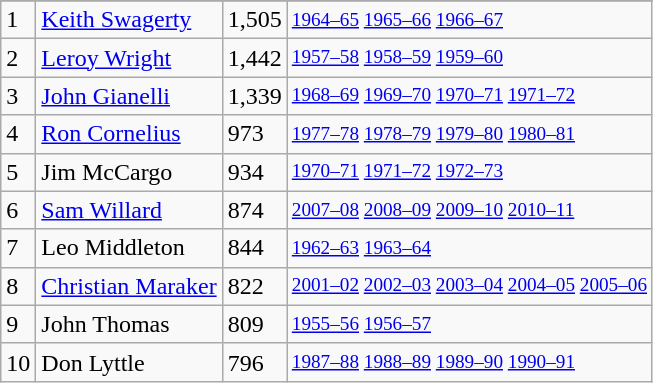<table class="wikitable">
<tr>
</tr>
<tr>
<td>1</td>
<td><a href='#'>Keith Swagerty</a></td>
<td>1,505</td>
<td style="font-size:80%;"><a href='#'>1964–65</a> <a href='#'>1965–66</a> <a href='#'>1966–67</a></td>
</tr>
<tr>
<td>2</td>
<td><a href='#'>Leroy Wright</a></td>
<td>1,442</td>
<td style="font-size:80%;"><a href='#'>1957–58</a> <a href='#'>1958–59</a> <a href='#'>1959–60</a></td>
</tr>
<tr>
<td>3</td>
<td><a href='#'>John Gianelli</a></td>
<td>1,339</td>
<td style="font-size:80%;"><a href='#'>1968–69</a> <a href='#'>1969–70</a> <a href='#'>1970–71</a> <a href='#'>1971–72</a></td>
</tr>
<tr>
<td>4</td>
<td><a href='#'>Ron Cornelius</a></td>
<td>973</td>
<td style="font-size:80%;"><a href='#'>1977–78</a> <a href='#'>1978–79</a> <a href='#'>1979–80</a> <a href='#'>1980–81</a></td>
</tr>
<tr>
<td>5</td>
<td>Jim McCargo</td>
<td>934</td>
<td style="font-size:80%;"><a href='#'>1970–71</a> <a href='#'>1971–72</a> <a href='#'>1972–73</a></td>
</tr>
<tr>
<td>6</td>
<td><a href='#'>Sam Willard</a></td>
<td>874</td>
<td style="font-size:80%;"><a href='#'>2007–08</a> <a href='#'>2008–09</a> <a href='#'>2009–10</a> <a href='#'>2010–11</a></td>
</tr>
<tr>
<td>7</td>
<td>Leo Middleton</td>
<td>844</td>
<td style="font-size:80%;"><a href='#'>1962–63</a> <a href='#'>1963–64</a></td>
</tr>
<tr>
<td>8</td>
<td><a href='#'>Christian Maraker</a></td>
<td>822</td>
<td style="font-size:80%;"><a href='#'>2001–02</a> <a href='#'>2002–03</a> <a href='#'>2003–04</a> <a href='#'>2004–05</a> <a href='#'>2005–06</a></td>
</tr>
<tr>
<td>9</td>
<td>John Thomas</td>
<td>809</td>
<td style="font-size:80%;"><a href='#'>1955–56</a> <a href='#'>1956–57</a></td>
</tr>
<tr>
<td>10</td>
<td>Don Lyttle</td>
<td>796</td>
<td style="font-size:80%;"><a href='#'>1987–88</a> <a href='#'>1988–89</a> <a href='#'>1989–90</a> <a href='#'>1990–91</a></td>
</tr>
</table>
